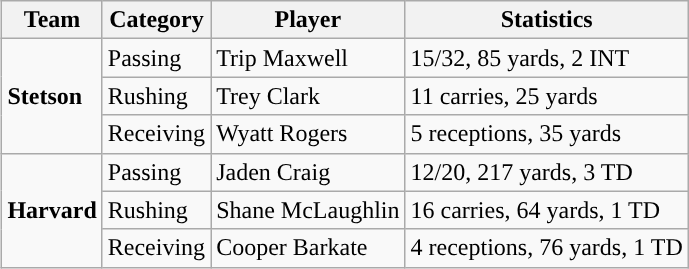<table class="wikitable" style="float: right;">
<tr>
<th>Team</th>
<th>Category</th>
<th>Player</th>
<th>Statistics</th>
</tr>
<tr>
<td rowspan=3><strong>Stetson</strong></td>
<td>Passing</td>
<td>Trip Maxwell</td>
<td>15/32, 85 yards, 2 INT</td>
</tr>
<tr>
<td>Rushing</td>
<td>Trey Clark</td>
<td>11 carries, 25 yards</td>
</tr>
<tr>
<td>Receiving</td>
<td>Wyatt Rogers</td>
<td>5 receptions, 35 yards</td>
</tr>
<tr>
<td rowspan=3><strong>Harvard</strong></td>
<td>Passing</td>
<td>Jaden Craig</td>
<td>12/20, 217 yards, 3 TD</td>
</tr>
<tr>
<td>Rushing</td>
<td>Shane McLaughlin</td>
<td>16 carries, 64 yards, 1 TD</td>
</tr>
<tr>
<td>Receiving</td>
<td>Cooper Barkate</td>
<td>4 receptions, 76 yards, 1 TD</td>
</tr>
</table>
